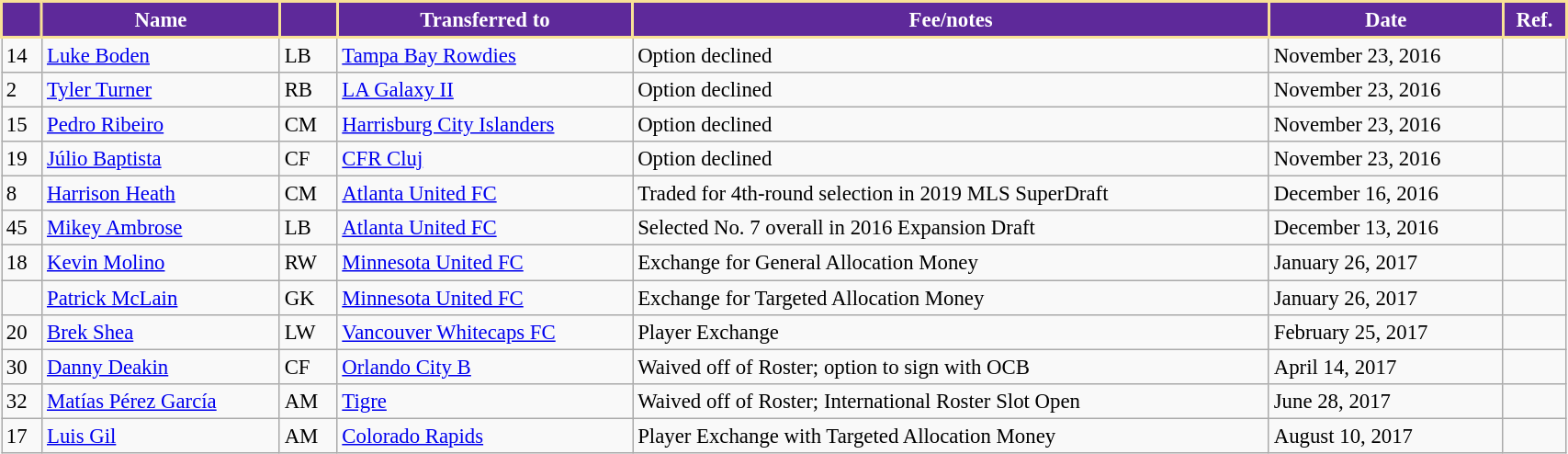<table class="wikitable sortable" style="width:90%; text-align:center; font-size:95%; text-align:left;">
<tr>
<th style="background:#5E299A; color:white; border:2px solid #F8E196;"></th>
<th style="background:#5E299A; color:white; border:2px solid #F8E196;">Name</th>
<th style="background:#5E299A; color:white; border:2px solid #F8E196;"></th>
<th style="background:#5E299A; color:white; border:2px solid #F8E196;">Transferred to</th>
<th style="background:#5E299A; color:white; border:2px solid #F8E196;">Fee/notes</th>
<th style="background:#5E299A; color:white; border:2px solid #F8E196;">Date</th>
<th style="background:#5E299A; color:white; border:2px solid #F8E196;">Ref.</th>
</tr>
<tr>
<td>14</td>
<td> <a href='#'>Luke Boden</a></td>
<td>LB</td>
<td> <a href='#'>Tampa Bay Rowdies</a></td>
<td>Option declined</td>
<td>November 23, 2016</td>
<td></td>
</tr>
<tr>
<td>2</td>
<td> <a href='#'>Tyler Turner</a></td>
<td>RB</td>
<td> <a href='#'>LA Galaxy II</a></td>
<td>Option declined</td>
<td>November 23, 2016</td>
<td></td>
</tr>
<tr>
<td>15</td>
<td> <a href='#'>Pedro Ribeiro</a></td>
<td>CM</td>
<td> <a href='#'>Harrisburg City Islanders</a></td>
<td>Option declined</td>
<td>November 23, 2016</td>
<td></td>
</tr>
<tr>
<td>19</td>
<td> <a href='#'>Júlio Baptista</a></td>
<td>CF</td>
<td> <a href='#'>CFR Cluj</a></td>
<td>Option declined</td>
<td>November 23, 2016</td>
<td></td>
</tr>
<tr>
<td>8</td>
<td> <a href='#'>Harrison Heath</a></td>
<td>CM</td>
<td> <a href='#'>Atlanta United FC</a></td>
<td>Traded for 4th-round selection in 2019 MLS SuperDraft</td>
<td>December 16, 2016</td>
<td></td>
</tr>
<tr>
<td>45</td>
<td> <a href='#'>Mikey Ambrose</a></td>
<td>LB</td>
<td> <a href='#'>Atlanta United FC</a></td>
<td>Selected No. 7 overall in 2016 Expansion Draft</td>
<td>December 13, 2016</td>
<td></td>
</tr>
<tr>
<td>18</td>
<td> <a href='#'>Kevin Molino</a></td>
<td>RW</td>
<td> <a href='#'>Minnesota United FC</a></td>
<td>Exchange for General Allocation Money</td>
<td>January 26, 2017</td>
<td></td>
</tr>
<tr>
<td></td>
<td> <a href='#'>Patrick McLain</a></td>
<td>GK</td>
<td> <a href='#'>Minnesota United FC</a></td>
<td>Exchange for Targeted Allocation Money</td>
<td>January 26, 2017</td>
<td></td>
</tr>
<tr>
<td>20</td>
<td> <a href='#'>Brek Shea</a></td>
<td>LW</td>
<td> <a href='#'>Vancouver Whitecaps FC</a></td>
<td>Player Exchange</td>
<td>February 25, 2017</td>
<td></td>
</tr>
<tr>
<td>30</td>
<td> <a href='#'>Danny Deakin</a></td>
<td>CF</td>
<td> <a href='#'>Orlando City B</a></td>
<td>Waived off of Roster; option to sign with OCB</td>
<td>April 14, 2017</td>
<td></td>
</tr>
<tr>
<td>32</td>
<td> <a href='#'>Matías Pérez García</a></td>
<td>AM</td>
<td> <a href='#'>Tigre</a></td>
<td>Waived off of Roster; International Roster Slot Open</td>
<td>June 28, 2017</td>
<td></td>
</tr>
<tr>
<td>17</td>
<td> <a href='#'>Luis Gil</a></td>
<td>AM</td>
<td> <a href='#'>Colorado Rapids</a></td>
<td>Player Exchange with Targeted Allocation Money</td>
<td>August 10, 2017</td>
<td></td>
</tr>
</table>
